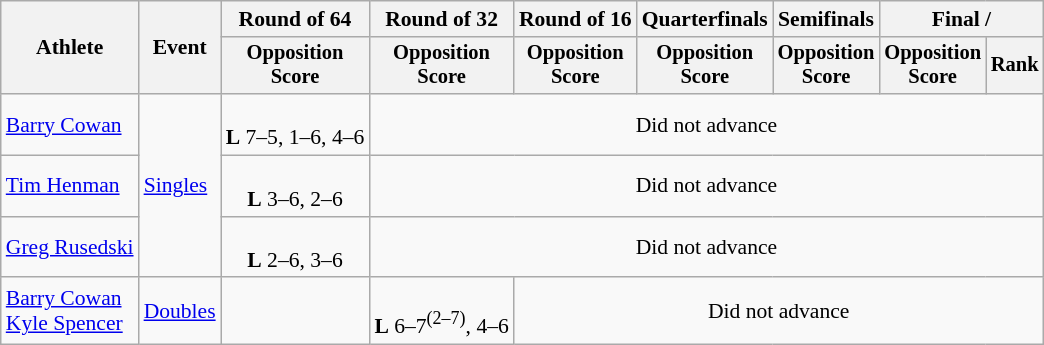<table class=wikitable style="font-size:90%">
<tr>
<th rowspan="2">Athlete</th>
<th rowspan="2">Event</th>
<th>Round of 64</th>
<th>Round of 32</th>
<th>Round of 16</th>
<th>Quarterfinals</th>
<th>Semifinals</th>
<th colspan=2>Final / </th>
</tr>
<tr style="font-size:95%">
<th>Opposition<br>Score</th>
<th>Opposition<br>Score</th>
<th>Opposition<br>Score</th>
<th>Opposition<br>Score</th>
<th>Opposition<br>Score</th>
<th>Opposition<br>Score</th>
<th>Rank</th>
</tr>
<tr align=center>
<td align=left><a href='#'>Barry Cowan</a></td>
<td align=left rowspan="3"><a href='#'>Singles</a></td>
<td><br> <strong>L</strong> 7–5, 1–6, 4–6</td>
<td colspan=6>Did not advance</td>
</tr>
<tr align=center>
<td align=left><a href='#'>Tim Henman</a></td>
<td><br> <strong>L</strong> 3–6, 2–6</td>
<td colspan=6>Did not advance</td>
</tr>
<tr align=center>
<td align=left><a href='#'>Greg Rusedski</a></td>
<td><br> <strong>L</strong> 2–6, 3–6</td>
<td colspan=6>Did not advance</td>
</tr>
<tr align=center>
<td align=left><a href='#'>Barry Cowan</a><br><a href='#'>Kyle Spencer</a></td>
<td align=left><a href='#'>Doubles</a></td>
<td></td>
<td><br><strong>L</strong> 6–7<sup>(2–7)</sup>, 4–6</td>
<td colspan=5>Did not advance</td>
</tr>
</table>
